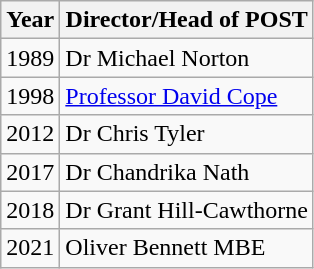<table class="wikitable">
<tr>
<th>Year</th>
<th>Director/Head of POST</th>
</tr>
<tr>
<td>1989</td>
<td>Dr Michael Norton</td>
</tr>
<tr>
<td>1998</td>
<td><a href='#'>Professor David Cope</a></td>
</tr>
<tr>
<td>2012</td>
<td>Dr Chris Tyler</td>
</tr>
<tr>
<td>2017</td>
<td>Dr Chandrika Nath</td>
</tr>
<tr>
<td>2018</td>
<td>Dr Grant Hill-Cawthorne</td>
</tr>
<tr>
<td>2021</td>
<td>Oliver Bennett MBE</td>
</tr>
</table>
